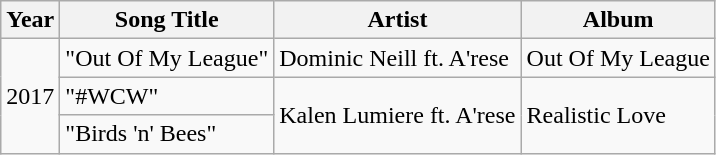<table class="wikitable">
<tr>
<th>Year</th>
<th>Song Title</th>
<th>Artist</th>
<th>Album</th>
</tr>
<tr>
<td rowspan="3">2017</td>
<td>"Out Of My League"</td>
<td>Dominic Neill ft. A'rese</td>
<td>Out Of My League</td>
</tr>
<tr>
<td>"#WCW"</td>
<td rowspan="2">Kalen Lumiere ft. A'rese</td>
<td rowspan="2">Realistic Love</td>
</tr>
<tr>
<td>"Birds 'n' Bees"</td>
</tr>
</table>
